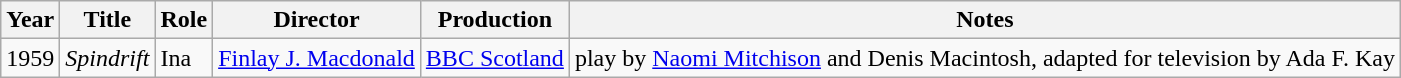<table class="wikitable">
<tr>
<th>Year</th>
<th>Title</th>
<th>Role</th>
<th>Director</th>
<th>Production</th>
<th>Notes</th>
</tr>
<tr>
<td>1959</td>
<td><em>Spindrift</em></td>
<td>Ina</td>
<td><a href='#'>Finlay J. Macdonald</a></td>
<td><a href='#'>BBC Scotland</a></td>
<td>play by <a href='#'>Naomi Mitchison</a> and Denis Macintosh, adapted for television by Ada F. Kay</td>
</tr>
</table>
